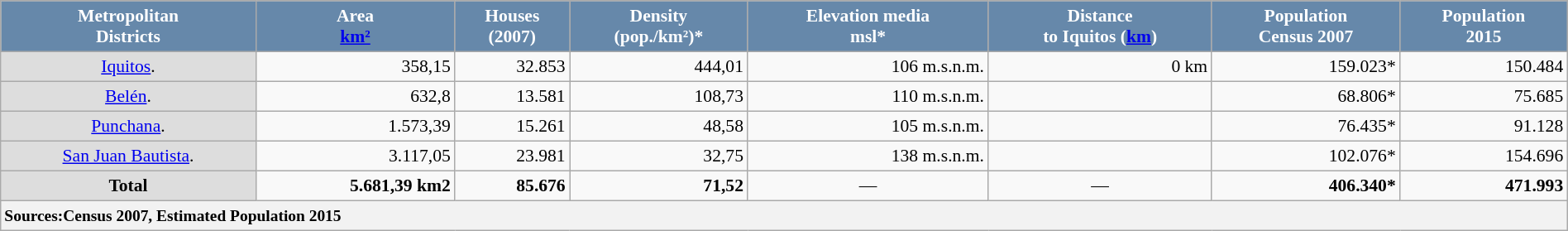<table class="wikitable" align="center" style="font-size:90%;width:100%;border:0px;text-align:center;line-height:120%">
<tr bgcolor=silver>
<th style="background: #6688AA; color: white;">Metropolitan<br>Districts</th>
<th style="background: #6688AA; color: white;">Area<br><a href='#'>km²</a></th>
<th style="background: #6688AA; color: white;">Houses<br>(2007)</th>
<th style="background: #6688AA; color: white;">Density<br>(pop./km²)*</th>
<th style="background: #6688AA; color: white;">Elevation media<br>msl*</th>
<th style="background: #6688AA; color: white;">Distance<br>to Iquitos (<a href='#'>km</a>)</th>
<th style="background: #6688AA; color: white;">Population<br>Census 2007</th>
<th style="background: #6688AA; color: white;">Population<br>2015</th>
</tr>
<tr>
<td style="background: #DDDDDD;"><a href='#'>Iquitos</a>.</td>
<td align="right">358,15</td>
<td align="right">32.853</td>
<td align="right">444,01</td>
<td align="right">106 m.s.n.m.</td>
<td align="right">0 km</td>
<td align="right">159.023*</td>
<td align="right">150.484</td>
</tr>
<tr>
<td style="background: #DDDDDD;"><a href='#'>Belén</a>.</td>
<td align="right">632,8</td>
<td align="right">13.581</td>
<td align="right">108,73</td>
<td align="right">110 m.s.n.m.</td>
<td align="right"></td>
<td align="right">68.806*</td>
<td align="right">75.685</td>
</tr>
<tr>
<td style="background: #DDDDDD;"><a href='#'>Punchana</a>.</td>
<td align="right">1.573,39</td>
<td align="right">15.261</td>
<td align="right">48,58</td>
<td align="right">105 m.s.n.m.</td>
<td align="right"></td>
<td align="right">76.435*</td>
<td align="right">91.128</td>
</tr>
<tr>
<td style="background: #DDDDDD;"><a href='#'>San Juan Bautista</a>.</td>
<td align="right">3.117,05</td>
<td align="right">23.981</td>
<td align="right">32,75</td>
<td align="right">138 m.s.n.m.</td>
<td align="right"></td>
<td align="right">102.076*</td>
<td align="right">154.696</td>
</tr>
<tr>
<td style="background: #DDDDDD;"><strong>Total</strong></td>
<td align="right"><strong> 5.681,39 km2</strong></td>
<td align="right"><strong>85.676</strong></td>
<td align="right"><strong>71,52</strong></td>
<td align="center">—</td>
<td align="center">—</td>
<td align="right"><strong>406.340*</strong></td>
<td align="right"><strong>471.993</strong></td>
</tr>
<tr>
<th colspan="8" style="text-align:left;font-size:90%;" bgcolor="#FFFFFF ">Sources:Census 2007, Estimated Population 2015</th>
</tr>
<tr>
</tr>
</table>
